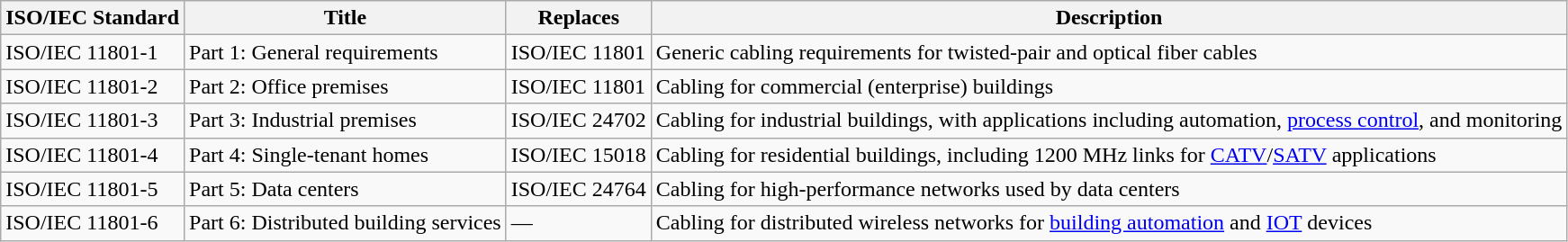<table class="wikitable">
<tr>
<th data-sort-type="number">ISO/IEC Standard</th>
<th>Title</th>
<th>Replaces</th>
<th>Description</th>
</tr>
<tr>
<td>ISO/IEC 11801-1</td>
<td>Part 1: General requirements</td>
<td>ISO/IEC 11801</td>
<td>Generic cabling requirements for twisted-pair and optical fiber cables</td>
</tr>
<tr>
<td>ISO/IEC 11801-2</td>
<td>Part 2: Office premises</td>
<td>ISO/IEC 11801</td>
<td>Cabling for commercial (enterprise) buildings</td>
</tr>
<tr>
<td>ISO/IEC 11801-3</td>
<td>Part 3: Industrial premises</td>
<td>ISO/IEC 24702</td>
<td>Cabling for industrial buildings, with applications including automation, <a href='#'>process control</a>, and monitoring</td>
</tr>
<tr>
<td>ISO/IEC 11801-4</td>
<td>Part 4: Single-tenant homes</td>
<td>ISO/IEC 15018</td>
<td>Cabling for residential buildings, including 1200 MHz links for <a href='#'>CATV</a>/<a href='#'>SATV</a> applications</td>
</tr>
<tr>
<td>ISO/IEC 11801-5</td>
<td>Part 5: Data centers</td>
<td>ISO/IEC 24764</td>
<td>Cabling for high-performance networks used by data centers</td>
</tr>
<tr>
<td>ISO/IEC 11801-6</td>
<td>Part 6: Distributed building services</td>
<td>—</td>
<td>Cabling for distributed wireless networks for <a href='#'>building automation</a> and <a href='#'>IOT</a> devices</td>
</tr>
</table>
